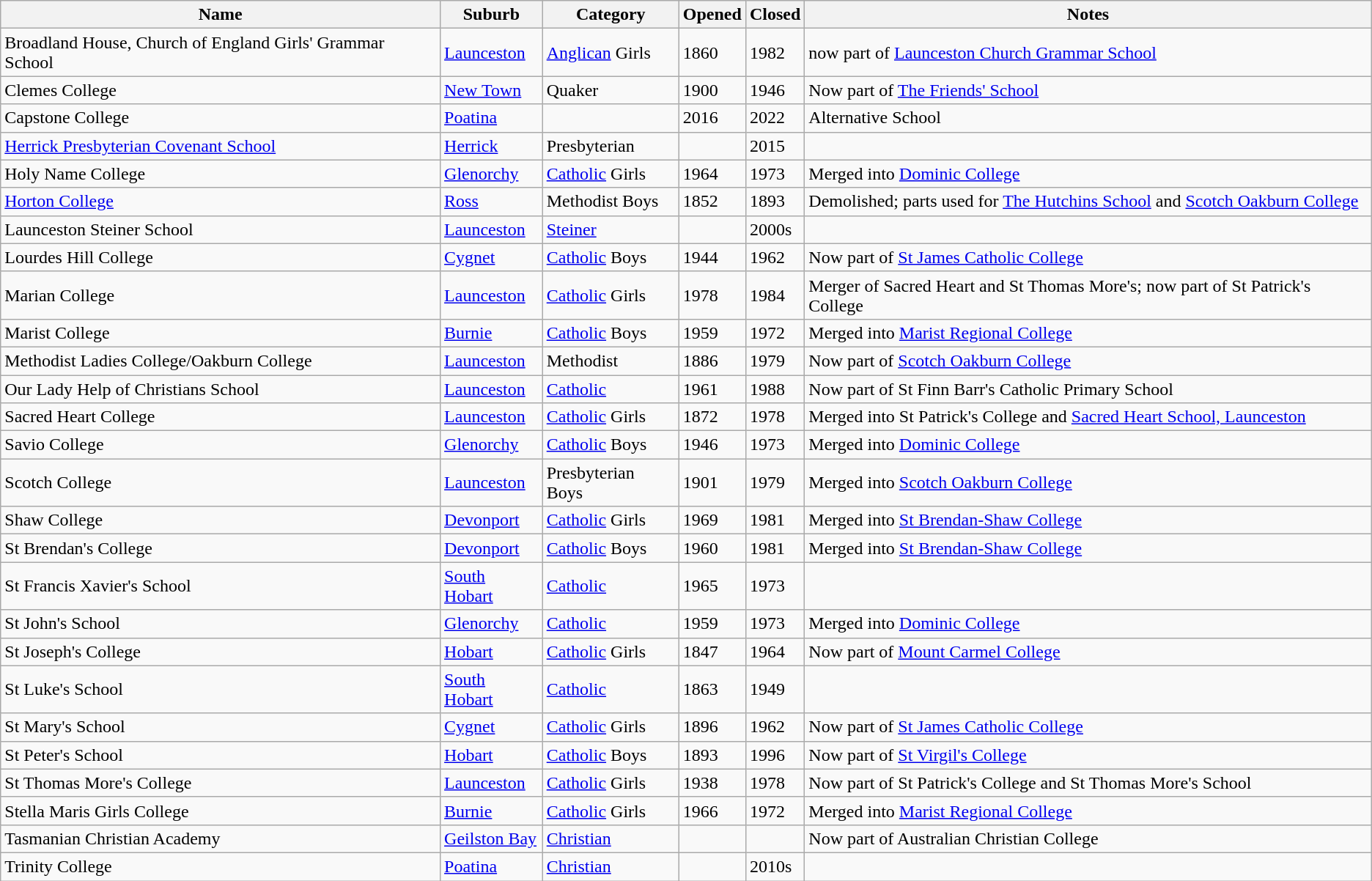<table class="wikitable sortable">
<tr>
<th>Name</th>
<th>Suburb</th>
<th>Category</th>
<th>Opened</th>
<th>Closed</th>
<th>Notes</th>
</tr>
<tr>
<td>Broadland House, Church of England Girls' Grammar School</td>
<td><a href='#'>Launceston</a></td>
<td><a href='#'>Anglican</a> Girls</td>
<td>1860</td>
<td>1982</td>
<td>now part of <a href='#'>Launceston Church Grammar School</a></td>
</tr>
<tr>
<td>Clemes College</td>
<td><a href='#'>New Town</a></td>
<td>Quaker</td>
<td>1900</td>
<td>1946</td>
<td>Now part of <a href='#'>The Friends' School</a></td>
</tr>
<tr>
<td>Capstone College</td>
<td><a href='#'>Poatina</a></td>
<td></td>
<td>2016</td>
<td>2022</td>
<td>Alternative School</td>
</tr>
<tr>
<td><a href='#'>Herrick Presbyterian Covenant School</a></td>
<td><a href='#'>Herrick</a></td>
<td>Presbyterian</td>
<td></td>
<td>2015</td>
<td></td>
</tr>
<tr>
<td>Holy Name College</td>
<td><a href='#'>Glenorchy</a></td>
<td><a href='#'>Catholic</a> Girls</td>
<td>1964</td>
<td>1973</td>
<td>Merged into <a href='#'>Dominic College</a></td>
</tr>
<tr>
<td><a href='#'>Horton College</a></td>
<td><a href='#'>Ross</a></td>
<td>Methodist Boys</td>
<td>1852</td>
<td>1893</td>
<td>Demolished; parts used for <a href='#'>The Hutchins School</a> and <a href='#'>Scotch Oakburn College</a></td>
</tr>
<tr>
<td>Launceston Steiner School</td>
<td><a href='#'>Launceston</a></td>
<td><a href='#'>Steiner</a></td>
<td></td>
<td>2000s</td>
<td></td>
</tr>
<tr>
<td>Lourdes Hill College</td>
<td><a href='#'>Cygnet</a></td>
<td><a href='#'>Catholic</a> Boys</td>
<td>1944</td>
<td>1962</td>
<td>Now part of <a href='#'>St James Catholic College</a></td>
</tr>
<tr>
<td>Marian College</td>
<td><a href='#'>Launceston</a></td>
<td><a href='#'>Catholic</a> Girls</td>
<td>1978</td>
<td>1984</td>
<td>Merger of Sacred Heart and St Thomas More's; now part of St Patrick's College</td>
</tr>
<tr>
<td>Marist College</td>
<td><a href='#'>Burnie</a></td>
<td><a href='#'>Catholic</a> Boys</td>
<td>1959</td>
<td>1972</td>
<td>Merged into <a href='#'>Marist Regional College</a></td>
</tr>
<tr>
<td>Methodist Ladies College/Oakburn College</td>
<td><a href='#'>Launceston</a></td>
<td>Methodist</td>
<td>1886</td>
<td>1979</td>
<td>Now part of <a href='#'>Scotch Oakburn College</a></td>
</tr>
<tr>
<td>Our Lady Help of Christians School</td>
<td><a href='#'>Launceston</a></td>
<td><a href='#'>Catholic</a></td>
<td>1961</td>
<td>1988</td>
<td>Now part of St Finn Barr's Catholic Primary School</td>
</tr>
<tr>
<td>Sacred Heart College</td>
<td><a href='#'>Launceston</a></td>
<td><a href='#'>Catholic</a> Girls</td>
<td>1872</td>
<td>1978</td>
<td>Merged into St Patrick's College and <a href='#'>Sacred Heart School, Launceston</a></td>
</tr>
<tr>
<td>Savio College</td>
<td><a href='#'>Glenorchy</a></td>
<td><a href='#'>Catholic</a> Boys</td>
<td>1946</td>
<td>1973</td>
<td>Merged into <a href='#'>Dominic College</a></td>
</tr>
<tr>
<td>Scotch College</td>
<td><a href='#'>Launceston</a></td>
<td>Presbyterian Boys</td>
<td>1901</td>
<td>1979</td>
<td>Merged into <a href='#'>Scotch Oakburn College</a></td>
</tr>
<tr>
<td>Shaw College</td>
<td><a href='#'>Devonport</a></td>
<td><a href='#'>Catholic</a> Girls</td>
<td>1969</td>
<td>1981</td>
<td>Merged into <a href='#'>St Brendan-Shaw College</a></td>
</tr>
<tr>
<td>St Brendan's College</td>
<td><a href='#'>Devonport</a></td>
<td><a href='#'>Catholic</a> Boys</td>
<td>1960</td>
<td>1981</td>
<td>Merged into <a href='#'>St Brendan-Shaw College</a></td>
</tr>
<tr>
<td>St Francis Xavier's School</td>
<td><a href='#'>South Hobart</a></td>
<td><a href='#'>Catholic</a></td>
<td>1965</td>
<td>1973</td>
<td></td>
</tr>
<tr>
<td>St John's School</td>
<td><a href='#'>Glenorchy</a></td>
<td><a href='#'>Catholic</a></td>
<td>1959</td>
<td>1973</td>
<td>Merged into <a href='#'>Dominic College</a></td>
</tr>
<tr>
<td>St Joseph's College</td>
<td><a href='#'>Hobart</a></td>
<td><a href='#'>Catholic</a> Girls</td>
<td>1847</td>
<td>1964</td>
<td>Now part of <a href='#'>Mount Carmel College</a></td>
</tr>
<tr>
<td>St Luke's School</td>
<td><a href='#'>South Hobart</a></td>
<td><a href='#'>Catholic</a></td>
<td>1863</td>
<td>1949</td>
<td></td>
</tr>
<tr>
<td>St Mary's School</td>
<td><a href='#'>Cygnet</a></td>
<td><a href='#'>Catholic</a> Girls</td>
<td>1896</td>
<td>1962</td>
<td>Now part of <a href='#'>St James Catholic College</a></td>
</tr>
<tr>
<td>St Peter's School</td>
<td><a href='#'>Hobart</a></td>
<td><a href='#'>Catholic</a> Boys</td>
<td>1893</td>
<td>1996</td>
<td>Now part of <a href='#'>St Virgil's College</a></td>
</tr>
<tr>
<td>St Thomas More's College</td>
<td><a href='#'>Launceston</a></td>
<td><a href='#'>Catholic</a> Girls</td>
<td>1938</td>
<td>1978</td>
<td>Now part of St Patrick's College and St Thomas More's School</td>
</tr>
<tr>
<td>Stella Maris Girls College</td>
<td><a href='#'>Burnie</a></td>
<td><a href='#'>Catholic</a> Girls</td>
<td>1966</td>
<td>1972</td>
<td>Merged into <a href='#'>Marist Regional College</a></td>
</tr>
<tr>
<td>Tasmanian Christian Academy</td>
<td><a href='#'>Geilston Bay</a></td>
<td><a href='#'>Christian</a></td>
<td></td>
<td></td>
<td>Now part of Australian Christian College</td>
</tr>
<tr>
<td>Trinity College</td>
<td><a href='#'>Poatina</a></td>
<td><a href='#'>Christian</a></td>
<td></td>
<td>2010s</td>
<td></td>
</tr>
</table>
